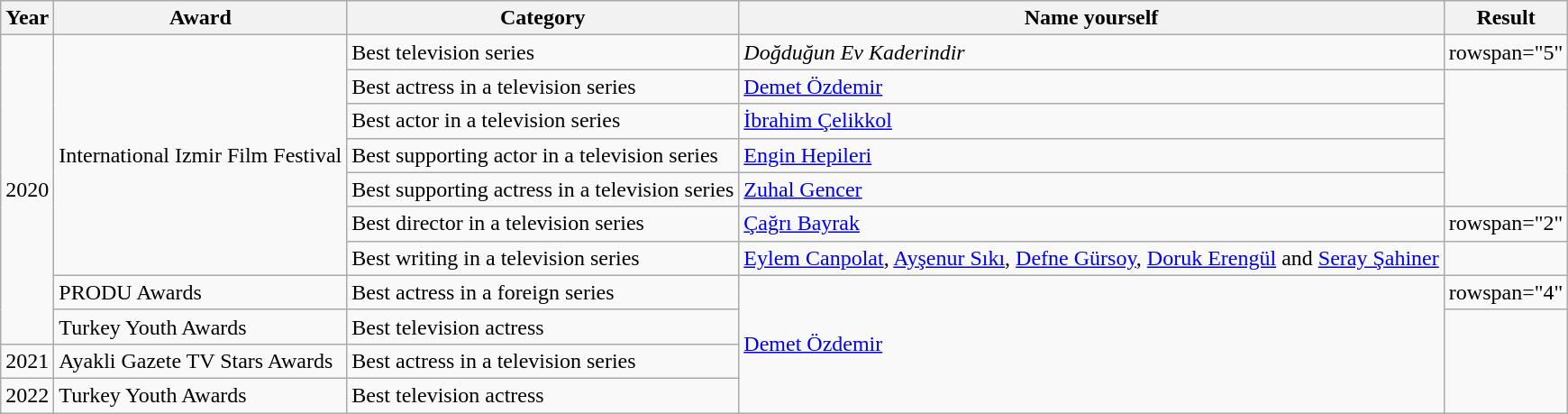<table class="wikitable">
<tr>
<th>Year</th>
<th>Award</th>
<th>Category</th>
<th>Name yourself</th>
<th>Result</th>
</tr>
<tr>
<td rowspan="9">2020</td>
<td rowspan="7">International Izmir Film Festival</td>
<td>Best television series</td>
<td><em>Doğduğun Ev Kaderindir</em></td>
<td>rowspan="5" </td>
</tr>
<tr>
<td>Best actress in a television series</td>
<td><a href='#'>Demet Özdemir</a></td>
</tr>
<tr>
<td>Best actor in a television series</td>
<td><a href='#'>İbrahim Çelikkol</a></td>
</tr>
<tr>
<td>Best supporting actor in a television series</td>
<td><a href='#'>Engin Hepileri</a></td>
</tr>
<tr>
<td>Best supporting actress in a television series</td>
<td><a href='#'>Zuhal Gencer</a></td>
</tr>
<tr>
<td>Best director in a television series</td>
<td><a href='#'>Çağrı Bayrak</a></td>
<td>rowspan="2" </td>
</tr>
<tr>
<td>Best writing in a television series</td>
<td><a href='#'>Eylem Canpolat</a>, <a href='#'>Ayşenur Sıkı</a>, <a href='#'>Defne Gürsoy</a>, <a href='#'>Doruk Erengül</a> and <a href='#'>Seray Şahiner</a></td>
</tr>
<tr>
<td>PRODU Awards</td>
<td>Best actress in a foreign series</td>
<td rowspan="4"><a href='#'>Demet Özdemir</a></td>
<td>rowspan="4" </td>
</tr>
<tr>
<td>Turkey Youth Awards</td>
<td>Best television actress</td>
</tr>
<tr>
<td>2021</td>
<td>Ayakli Gazete TV Stars Awards</td>
<td>Best actress in a television series</td>
</tr>
<tr>
<td>2022</td>
<td>Turkey Youth Awards</td>
<td>Best television actress</td>
</tr>
</table>
